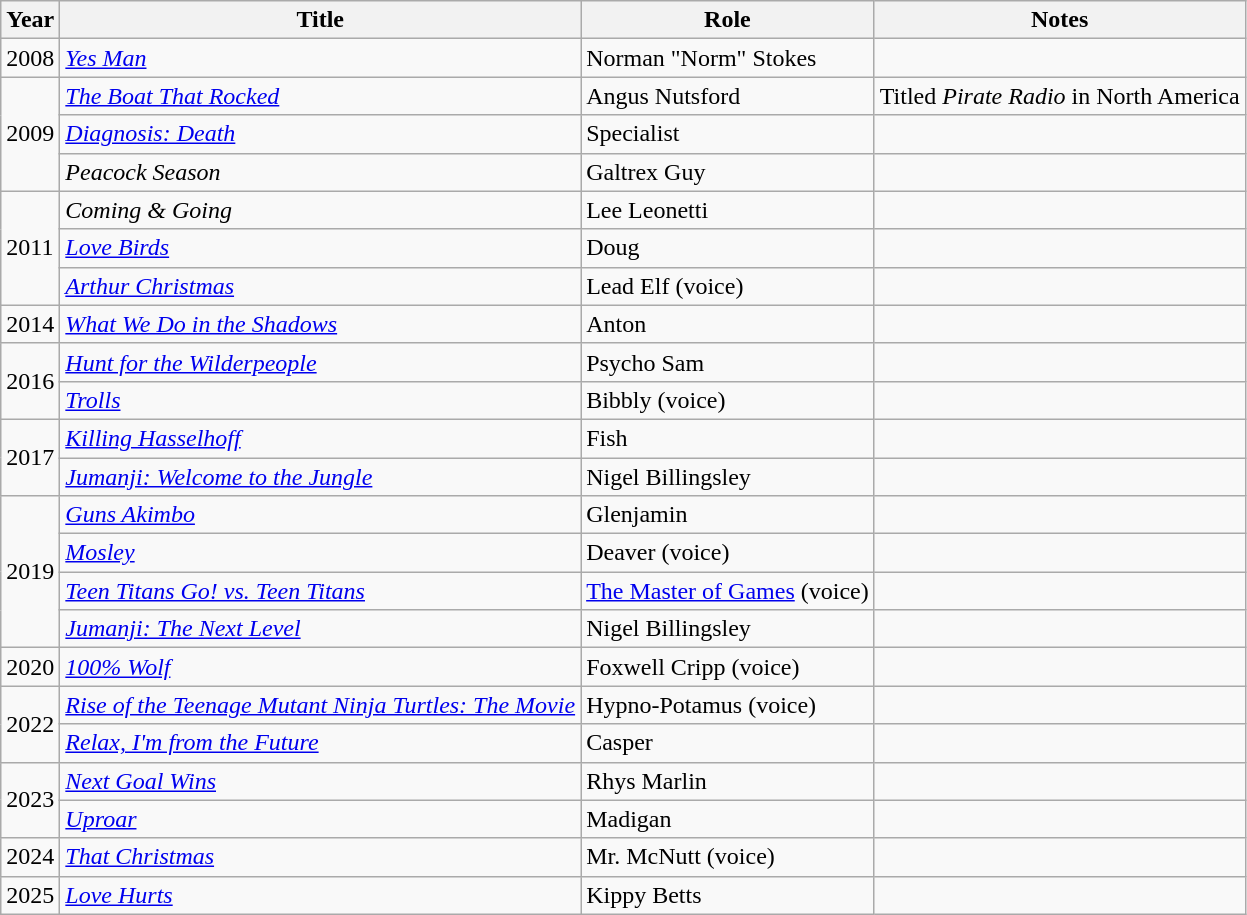<table class="wikitable sortable">
<tr>
<th>Year</th>
<th>Title</th>
<th>Role</th>
<th>Notes</th>
</tr>
<tr>
<td>2008</td>
<td><em><a href='#'>Yes Man</a></em></td>
<td>Norman "Norm" Stokes</td>
<td></td>
</tr>
<tr>
<td rowspan="3">2009</td>
<td><em><a href='#'>The Boat That Rocked</a></em></td>
<td>Angus Nutsford</td>
<td>Titled <em>Pirate Radio</em> in North America</td>
</tr>
<tr>
<td><em><a href='#'>Diagnosis: Death</a></em></td>
<td>Specialist</td>
<td></td>
</tr>
<tr>
<td><em>Peacock Season</em></td>
<td>Galtrex Guy</td>
<td></td>
</tr>
<tr>
<td rowspan="3">2011</td>
<td><em>Coming & Going</em></td>
<td>Lee Leonetti</td>
<td></td>
</tr>
<tr>
<td><em><a href='#'>Love Birds</a></em></td>
<td>Doug</td>
<td></td>
</tr>
<tr>
<td><em><a href='#'>Arthur Christmas</a></em></td>
<td>Lead Elf (voice)</td>
<td></td>
</tr>
<tr>
<td>2014</td>
<td><em><a href='#'>What We Do in the Shadows</a></em></td>
<td>Anton</td>
<td></td>
</tr>
<tr>
<td rowspan="2">2016</td>
<td><em><a href='#'>Hunt for the Wilderpeople</a></em></td>
<td>Psycho Sam</td>
<td></td>
</tr>
<tr>
<td><em><a href='#'>Trolls</a></em></td>
<td>Bibbly (voice)</td>
<td></td>
</tr>
<tr>
<td rowspan="2">2017</td>
<td><em><a href='#'>Killing Hasselhoff</a></em></td>
<td>Fish</td>
<td></td>
</tr>
<tr>
<td><em><a href='#'>Jumanji: Welcome to the Jungle</a></em></td>
<td>Nigel Billingsley</td>
<td></td>
</tr>
<tr>
<td rowspan="4">2019</td>
<td><em><a href='#'>Guns Akimbo</a></em></td>
<td>Glenjamin</td>
<td></td>
</tr>
<tr>
<td><em><a href='#'>Mosley</a></em></td>
<td>Deaver (voice)</td>
<td></td>
</tr>
<tr>
<td><em><a href='#'>Teen Titans Go! vs. Teen Titans</a></em></td>
<td><a href='#'>The Master of Games</a> (voice)</td>
<td></td>
</tr>
<tr>
<td><em><a href='#'>Jumanji: The Next Level</a></em></td>
<td>Nigel Billingsley</td>
<td></td>
</tr>
<tr>
<td>2020</td>
<td><em><a href='#'>100% Wolf</a></em></td>
<td>Foxwell Cripp (voice)</td>
<td></td>
</tr>
<tr>
<td rowspan=2>2022</td>
<td><em><a href='#'>Rise of the Teenage Mutant Ninja Turtles: The Movie</a></em></td>
<td>Hypno-Potamus (voice)</td>
<td></td>
</tr>
<tr>
<td><em><a href='#'>Relax, I'm from the Future</a></em></td>
<td>Casper</td>
<td></td>
</tr>
<tr>
<td rowspan="2">2023</td>
<td><em><a href='#'>Next Goal Wins</a></em></td>
<td>Rhys Marlin</td>
<td></td>
</tr>
<tr>
<td><em><a href='#'>Uproar</a></em></td>
<td>Madigan</td>
<td></td>
</tr>
<tr>
<td>2024</td>
<td><em><a href='#'>That Christmas</a></em></td>
<td>Mr. McNutt (voice)</td>
<td></td>
</tr>
<tr>
<td>2025</td>
<td><em><a href='#'>Love Hurts</a></em></td>
<td>Kippy Betts</td>
<td></td>
</tr>
</table>
